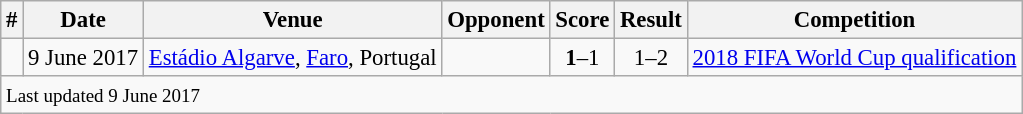<table class="wikitable" style="font-size:95%">
<tr>
<th>#</th>
<th>Date</th>
<th>Venue</th>
<th>Opponent</th>
<th>Score</th>
<th>Result</th>
<th>Competition</th>
</tr>
<tr>
<td></td>
<td>9 June 2017</td>
<td><a href='#'>Estádio Algarve</a>, <a href='#'>Faro</a>, Portugal</td>
<td></td>
<td align=center><strong>1</strong>–1</td>
<td align=center>1–2</td>
<td><a href='#'>2018 FIFA World Cup qualification</a></td>
</tr>
<tr>
<td colspan="7"><small>Last updated 9 June 2017</small></td>
</tr>
</table>
